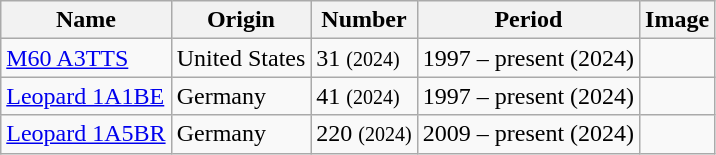<table class="wikitable mw-collapsible mw-collapsed">
<tr>
<th>Name</th>
<th>Origin</th>
<th>Number</th>
<th>Period</th>
<th>Image</th>
</tr>
<tr>
<td><a href='#'>M60 A3TTS</a></td>
<td>United States</td>
<td>31 <small>(2024)</small></td>
<td>1997 – present (2024)</td>
<td></td>
</tr>
<tr>
<td><a href='#'>Leopard 1A1BE</a></td>
<td>Germany</td>
<td>41 <small>(2024)</small></td>
<td>1997 – present (2024)</td>
<td></td>
</tr>
<tr>
<td><a href='#'>Leopard 1A5BR</a></td>
<td>Germany</td>
<td>220 <small>(2024)</small></td>
<td>2009 – present (2024)</td>
<td></td>
</tr>
</table>
